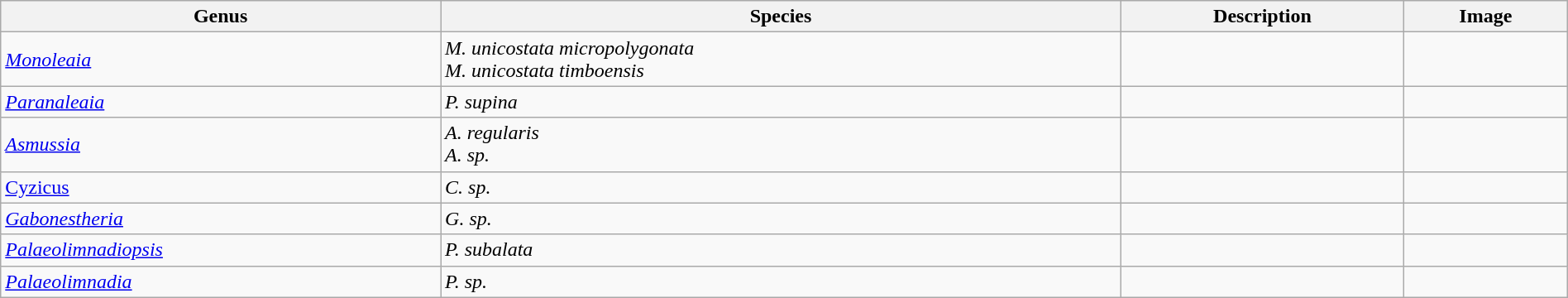<table class="wikitable" align="center" width="100%">
<tr>
<th>Genus</th>
<th>Species</th>
<th>Description</th>
<th>Image</th>
</tr>
<tr>
<td><em><a href='#'>Monoleaia</a></em></td>
<td><em>M. unicostata micropolygonata</em><br><em>M. unicostata timboensis</em></td>
<td></td>
<td></td>
</tr>
<tr>
<td><em><a href='#'>Paranaleaia</a></em></td>
<td><em>P. supina</em></td>
<td></td>
<td></td>
</tr>
<tr>
<td><a href='#'><em>Asmussia</em></a></td>
<td><em>A. regularis</em><br><em>A. sp.</em></td>
<td></td>
<td></td>
</tr>
<tr>
<td><a href='#'>Cyzicus</a></td>
<td><em>C. sp.</em></td>
<td></td>
<td></td>
</tr>
<tr>
<td><em><a href='#'>Gabonestheria</a></em></td>
<td><em>G. sp.</em></td>
<td></td>
<td></td>
</tr>
<tr>
<td><em><a href='#'>Palaeolimnadiopsis</a></em></td>
<td><em>P. subalata</em></td>
<td></td>
<td></td>
</tr>
<tr>
<td><em><a href='#'>Palaeolimnadia</a></em></td>
<td><em>P. sp.</em></td>
<td></td>
<td></td>
</tr>
</table>
